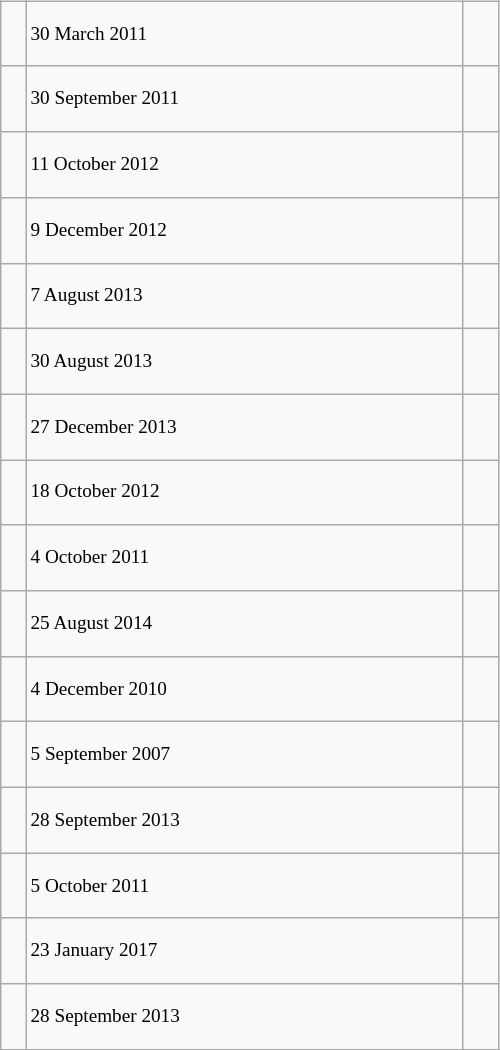<table class="wikitable" style="font-size: 80%; float: left; width: 26em; margin-right: 1em; height: 700px">
<tr>
<td></td>
<td>30 March 2011</td>
<td> </td>
</tr>
<tr>
<td></td>
<td>30 September 2011</td>
<td></td>
</tr>
<tr>
<td></td>
<td>11 October 2012</td>
<td></td>
</tr>
<tr>
<td></td>
<td>9 December 2012</td>
<td></td>
</tr>
<tr>
<td></td>
<td>7 August 2013</td>
<td></td>
</tr>
<tr>
<td></td>
<td>30 August 2013</td>
<td></td>
</tr>
<tr>
<td></td>
<td>27 December 2013</td>
<td></td>
</tr>
<tr>
<td></td>
<td>18 October 2012</td>
<td></td>
</tr>
<tr>
<td></td>
<td>4 October 2011</td>
<td></td>
</tr>
<tr>
<td></td>
<td>25 August 2014</td>
<td></td>
</tr>
<tr>
<td></td>
<td>4 December 2010</td>
<td> </td>
</tr>
<tr>
<td></td>
<td>5 September 2007</td>
<td> </td>
</tr>
<tr>
<td></td>
<td>28 September 2013</td>
<td></td>
</tr>
<tr>
<td></td>
<td>5 October 2011</td>
<td></td>
</tr>
<tr>
<td></td>
<td>23 January 2017</td>
<td></td>
</tr>
<tr>
<td></td>
<td>28 September 2013</td>
<td></td>
</tr>
<tr>
</tr>
</table>
